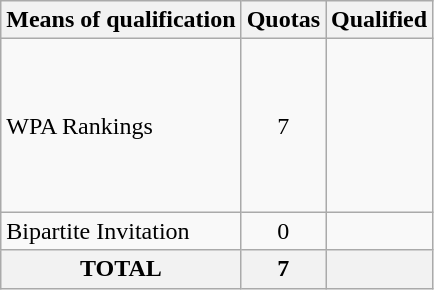<table class = "wikitable">
<tr>
<th>Means of qualification</th>
<th>Quotas</th>
<th>Qualified</th>
</tr>
<tr>
<td>WPA Rankings</td>
<td align="center">7</td>
<td><br><br><br><br><br><br></td>
</tr>
<tr>
<td>Bipartite Invitation</td>
<td align="center">0</td>
<td></td>
</tr>
<tr>
<th>TOTAL</th>
<th>7</th>
<th></th>
</tr>
</table>
